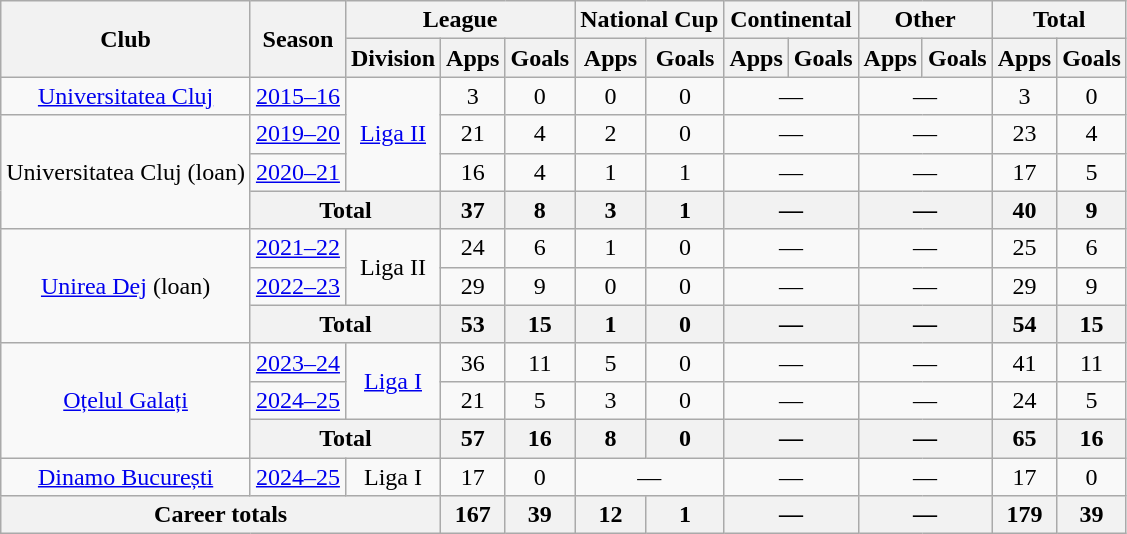<table class="wikitable" style="text-align:center">
<tr>
<th rowspan="2">Club</th>
<th rowspan="2">Season</th>
<th colspan="3">League</th>
<th colspan="2">National Cup</th>
<th colspan="2">Continental</th>
<th colspan="2">Other</th>
<th colspan="2">Total</th>
</tr>
<tr>
<th>Division</th>
<th>Apps</th>
<th>Goals</th>
<th>Apps</th>
<th>Goals</th>
<th>Apps</th>
<th>Goals</th>
<th>Apps</th>
<th>Goals</th>
<th>Apps</th>
<th>Goals</th>
</tr>
<tr>
<td rowspan="1"><a href='#'>Universitatea Cluj</a></td>
<td><a href='#'>2015–16</a></td>
<td rowspan="3"><a href='#'>Liga II</a></td>
<td>3</td>
<td>0</td>
<td>0</td>
<td>0</td>
<td colspan="2">—</td>
<td colspan="2">—</td>
<td>3</td>
<td>0</td>
</tr>
<tr>
<td rowspan="3">Universitatea Cluj (loan)</td>
<td><a href='#'>2019–20</a></td>
<td>21</td>
<td>4</td>
<td>2</td>
<td>0</td>
<td colspan="2">—</td>
<td colspan="2">—</td>
<td>23</td>
<td>4</td>
</tr>
<tr>
<td><a href='#'>2020–21</a></td>
<td>16</td>
<td>4</td>
<td>1</td>
<td>1</td>
<td colspan="2">—</td>
<td colspan="2">—</td>
<td>17</td>
<td>5</td>
</tr>
<tr>
<th colspan="2">Total</th>
<th>37</th>
<th>8</th>
<th>3</th>
<th>1</th>
<th colspan="2">—</th>
<th colspan="2">—</th>
<th>40</th>
<th>9</th>
</tr>
<tr>
<td rowspan="3"><a href='#'>Unirea Dej</a> (loan)</td>
<td><a href='#'>2021–22</a></td>
<td rowspan="2">Liga II</td>
<td>24</td>
<td>6</td>
<td>1</td>
<td>0</td>
<td colspan="2">—</td>
<td colspan="2">—</td>
<td>25</td>
<td>6</td>
</tr>
<tr>
<td><a href='#'>2022–23</a></td>
<td>29</td>
<td>9</td>
<td>0</td>
<td>0</td>
<td colspan="2">—</td>
<td colspan="2">—</td>
<td>29</td>
<td>9</td>
</tr>
<tr>
<th colspan="2">Total</th>
<th>53</th>
<th>15</th>
<th>1</th>
<th>0</th>
<th colspan="2">—</th>
<th colspan="2">—</th>
<th>54</th>
<th>15</th>
</tr>
<tr>
<td rowspan="3"><a href='#'>Oțelul Galați</a></td>
<td><a href='#'>2023–24</a></td>
<td rowspan="2"><a href='#'>Liga I</a></td>
<td>36</td>
<td>11</td>
<td>5</td>
<td>0</td>
<td colspan="2">—</td>
<td colspan="2">—</td>
<td>41</td>
<td>11</td>
</tr>
<tr>
<td><a href='#'>2024–25</a></td>
<td>21</td>
<td>5</td>
<td>3</td>
<td>0</td>
<td colspan="2">—</td>
<td colspan="2">—</td>
<td>24</td>
<td>5</td>
</tr>
<tr>
<th colspan="2">Total</th>
<th>57</th>
<th>16</th>
<th>8</th>
<th>0</th>
<th colspan="2">—</th>
<th colspan="2">—</th>
<th>65</th>
<th>16</th>
</tr>
<tr>
<td><a href='#'>Dinamo București</a></td>
<td><a href='#'>2024–25</a></td>
<td>Liga I</td>
<td>17</td>
<td>0</td>
<td colspan="2">—</td>
<td colspan="2">—</td>
<td colspan="2">—</td>
<td>17</td>
<td>0</td>
</tr>
<tr>
<th colspan="3">Career totals</th>
<th>167</th>
<th>39</th>
<th>12</th>
<th>1</th>
<th colspan="2">—</th>
<th colspan="2">—</th>
<th>179</th>
<th>39</th>
</tr>
</table>
